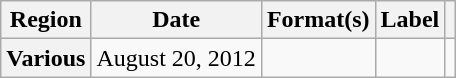<table class="wikitable plainrowheaders">
<tr>
<th scope="col">Region</th>
<th scope="col">Date</th>
<th scope="col">Format(s)</th>
<th scope="col">Label</th>
<th scope="col"></th>
</tr>
<tr>
<th scope="row">Various</th>
<td>August 20, 2012</td>
<td></td>
<td></td>
<td></td>
</tr>
</table>
